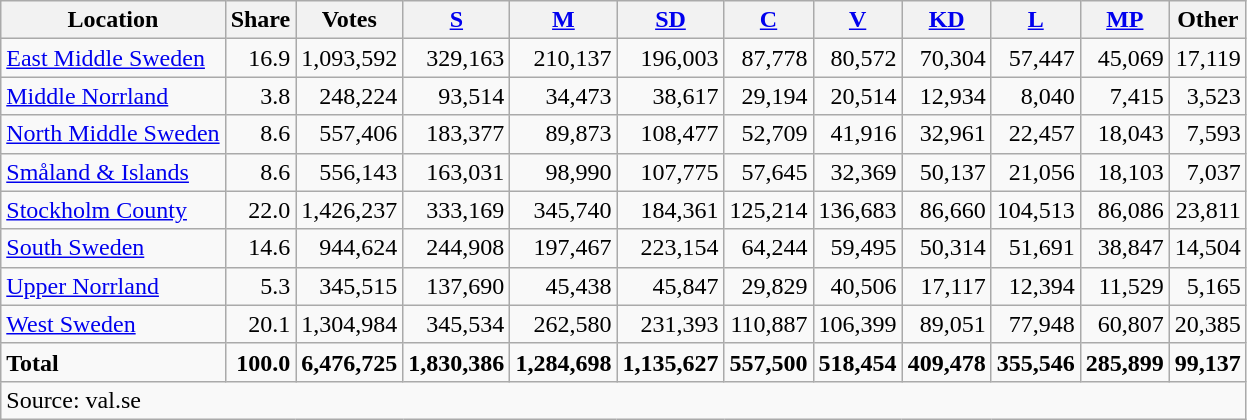<table class="wikitable sortable" style=text-align:right>
<tr>
<th>Location</th>
<th>Share</th>
<th>Votes</th>
<th><a href='#'>S</a></th>
<th><a href='#'>M</a></th>
<th><a href='#'>SD</a></th>
<th><a href='#'>C</a></th>
<th><a href='#'>V</a></th>
<th><a href='#'>KD</a></th>
<th><a href='#'>L</a></th>
<th><a href='#'>MP</a></th>
<th>Other</th>
</tr>
<tr>
<td align=left><a href='#'>East Middle Sweden</a></td>
<td>16.9</td>
<td>1,093,592</td>
<td>329,163</td>
<td>210,137</td>
<td>196,003</td>
<td>87,778</td>
<td>80,572</td>
<td>70,304</td>
<td>57,447</td>
<td>45,069</td>
<td>17,119</td>
</tr>
<tr>
<td align=left><a href='#'>Middle Norrland</a></td>
<td>3.8</td>
<td>248,224</td>
<td>93,514</td>
<td>34,473</td>
<td>38,617</td>
<td>29,194</td>
<td>20,514</td>
<td>12,934</td>
<td>8,040</td>
<td>7,415</td>
<td>3,523</td>
</tr>
<tr>
<td align=left><a href='#'>North Middle Sweden</a></td>
<td>8.6</td>
<td>557,406</td>
<td>183,377</td>
<td>89,873</td>
<td>108,477</td>
<td>52,709</td>
<td>41,916</td>
<td>32,961</td>
<td>22,457</td>
<td>18,043</td>
<td>7,593</td>
</tr>
<tr>
<td align=left><a href='#'>Småland & Islands</a></td>
<td>8.6</td>
<td>556,143</td>
<td>163,031</td>
<td>98,990</td>
<td>107,775</td>
<td>57,645</td>
<td>32,369</td>
<td>50,137</td>
<td>21,056</td>
<td>18,103</td>
<td>7,037</td>
</tr>
<tr>
<td align=left><a href='#'>Stockholm County</a></td>
<td>22.0</td>
<td>1,426,237</td>
<td>333,169</td>
<td>345,740</td>
<td>184,361</td>
<td>125,214</td>
<td>136,683</td>
<td>86,660</td>
<td>104,513</td>
<td>86,086</td>
<td>23,811</td>
</tr>
<tr>
<td align=left><a href='#'>South Sweden</a></td>
<td>14.6</td>
<td>944,624</td>
<td>244,908</td>
<td>197,467</td>
<td>223,154</td>
<td>64,244</td>
<td>59,495</td>
<td>50,314</td>
<td>51,691</td>
<td>38,847</td>
<td>14,504</td>
</tr>
<tr>
<td align=left><a href='#'>Upper Norrland</a></td>
<td>5.3</td>
<td>345,515</td>
<td>137,690</td>
<td>45,438</td>
<td>45,847</td>
<td>29,829</td>
<td>40,506</td>
<td>17,117</td>
<td>12,394</td>
<td>11,529</td>
<td>5,165</td>
</tr>
<tr>
<td align=left><a href='#'>West Sweden</a></td>
<td>20.1</td>
<td>1,304,984</td>
<td>345,534</td>
<td>262,580</td>
<td>231,393</td>
<td>110,887</td>
<td>106,399</td>
<td>89,051</td>
<td>77,948</td>
<td>60,807</td>
<td>20,385</td>
</tr>
<tr>
<td align=left><strong>Total</strong></td>
<td><strong>100.0</strong></td>
<td><strong>6,476,725</strong></td>
<td><strong>1,830,386</strong></td>
<td><strong>1,284,698</strong></td>
<td><strong>1,135,627</strong></td>
<td><strong>557,500</strong></td>
<td><strong>518,454</strong></td>
<td><strong>409,478</strong></td>
<td><strong>355,546</strong></td>
<td><strong>285,899</strong></td>
<td><strong>99,137</strong></td>
</tr>
<tr>
<td align=left colspan=12>Source: val.se </td>
</tr>
</table>
